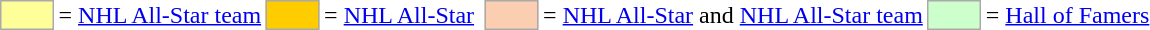<table>
<tr>
<td style="background-color:#FFFF99; border:1px solid #aaaaaa; width:2em;"></td>
<td>= <a href='#'>NHL All-Star team</a></td>
<td style="background-color:#FFCC00; border:1px solid #aaaaaa; width:2em;"></td>
<td>= <a href='#'>NHL All-Star</a></td>
<td></td>
<td style="background-color:#FBCEB1; border:1px solid #aaaaaa; width:2em;"></td>
<td>= <a href='#'>NHL All-Star</a>  and <a href='#'>NHL All-Star team</a></td>
<td style="background-color:#CCFFCC; border:1px solid #aaaaaa; width:2em;"></td>
<td>= <a href='#'>Hall of Famers</a></td>
</tr>
</table>
